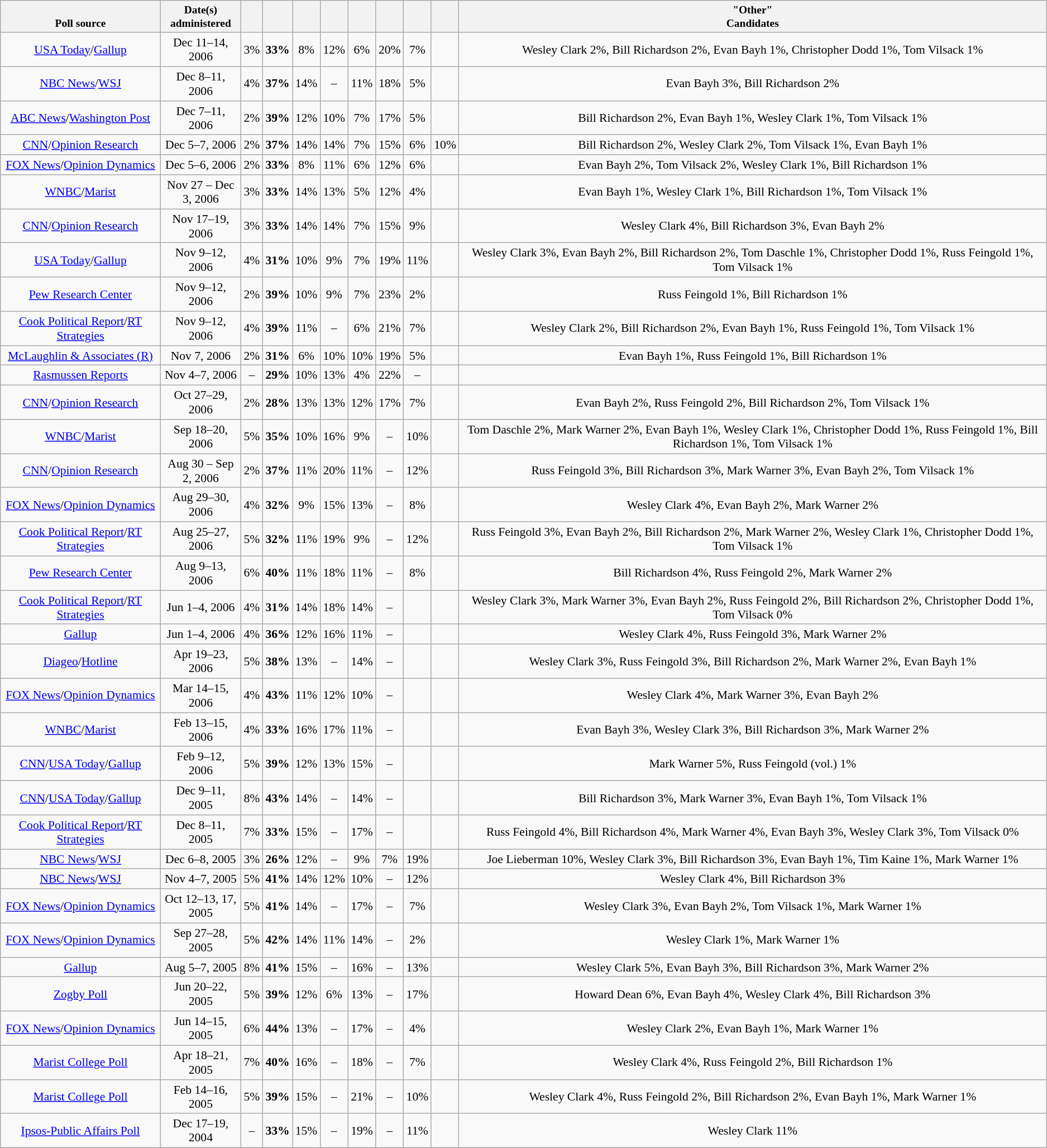<table class="wikitable sortable" style="font-size:90%;text-align:center;">
<tr valign=bottom style="font-size:90%;">
<th>Poll source</th>
<th style="width:90px;">Date(s)<br>administered</th>
<th></th>
<th></th>
<th></th>
<th></th>
<th></th>
<th></th>
<th></th>
<th></th>
<th>"Other"<br>Candidates</th>
</tr>
<tr>
<td><a href='#'>USA Today</a>/<a href='#'>Gallup</a></td>
<td>Dec 11–14, 2006</td>
<td>3%</td>
<td><strong>33%</strong></td>
<td>8%</td>
<td>12%</td>
<td>6%</td>
<td>20%</td>
<td>7%</td>
<td></td>
<td>Wesley Clark 2%, Bill Richardson 2%, Evan Bayh 1%, Christopher Dodd 1%, Tom Vilsack 1%</td>
</tr>
<tr>
<td><a href='#'>NBC News</a>/<a href='#'>WSJ</a></td>
<td>Dec 8–11, 2006</td>
<td>4%</td>
<td><strong>37%</strong></td>
<td>14%</td>
<td>–</td>
<td>11%</td>
<td>18%</td>
<td>5%</td>
<td></td>
<td>Evan Bayh 3%, Bill Richardson 2%</td>
</tr>
<tr>
<td><a href='#'>ABC News</a>/<a href='#'>Washington Post</a></td>
<td>Dec 7–11, 2006</td>
<td>2%</td>
<td><strong>39%</strong></td>
<td>12%</td>
<td>10%</td>
<td>7%</td>
<td>17%</td>
<td>5%</td>
<td></td>
<td>Bill Richardson 2%, Evan Bayh 1%, Wesley Clark 1%, Tom Vilsack 1%</td>
</tr>
<tr>
<td><a href='#'>CNN</a>/<a href='#'>Opinion Research</a></td>
<td>Dec 5–7, 2006</td>
<td>2%</td>
<td><strong>37%</strong></td>
<td>14%</td>
<td>14%</td>
<td>7%</td>
<td>15%</td>
<td>6%</td>
<td>10%</td>
<td>Bill Richardson 2%, Wesley Clark 2%, Tom Vilsack 1%, Evan Bayh 1%</td>
</tr>
<tr>
<td><a href='#'>FOX News</a>/<a href='#'>Opinion Dynamics</a></td>
<td>Dec 5–6, 2006</td>
<td>2%</td>
<td><strong>33%</strong></td>
<td>8%</td>
<td>11%</td>
<td>6%</td>
<td>12%</td>
<td>6%</td>
<td></td>
<td>Evan Bayh 2%, Tom Vilsack 2%, Wesley Clark 1%, Bill Richardson 1%</td>
</tr>
<tr>
<td><a href='#'>WNBC</a>/<a href='#'>Marist</a></td>
<td>Nov 27 – Dec 3, 2006</td>
<td>3%</td>
<td><strong>33%</strong></td>
<td>14%</td>
<td>13%</td>
<td>5%</td>
<td>12%</td>
<td>4%</td>
<td></td>
<td>Evan Bayh 1%, Wesley Clark 1%, Bill Richardson 1%, Tom Vilsack 1%</td>
</tr>
<tr>
<td><a href='#'>CNN</a>/<a href='#'>Opinion Research</a></td>
<td>Nov 17–19, 2006</td>
<td>3%</td>
<td><strong>33%</strong></td>
<td>14%</td>
<td>14%</td>
<td>7%</td>
<td>15%</td>
<td>9%</td>
<td></td>
<td>Wesley Clark 4%, Bill Richardson 3%, Evan Bayh 2%</td>
</tr>
<tr>
<td><a href='#'>USA Today</a>/<a href='#'>Gallup</a></td>
<td>Nov 9–12, 2006</td>
<td>4%</td>
<td><strong>31%</strong></td>
<td>10%</td>
<td>9%</td>
<td>7%</td>
<td>19%</td>
<td>11%</td>
<td></td>
<td>Wesley Clark 3%, Evan Bayh 2%, Bill Richardson 2%, Tom Daschle 1%, Christopher Dodd 1%, Russ Feingold 1%, Tom Vilsack 1%</td>
</tr>
<tr>
<td><a href='#'>Pew Research Center</a></td>
<td>Nov 9–12, 2006</td>
<td>2%</td>
<td><strong>39%</strong></td>
<td>10%</td>
<td>9%</td>
<td>7%</td>
<td>23%</td>
<td>2%</td>
<td></td>
<td>Russ Feingold 1%, Bill Richardson 1%</td>
</tr>
<tr>
<td><a href='#'>Cook Political Report</a>/<a href='#'>RT Strategies</a></td>
<td>Nov 9–12, 2006</td>
<td>4%</td>
<td><strong>39%</strong></td>
<td>11%</td>
<td>–</td>
<td>6%</td>
<td>21%</td>
<td>7%</td>
<td></td>
<td>Wesley Clark 2%, Bill Richardson 2%, Evan Bayh 1%, Russ Feingold 1%, Tom Vilsack 1%</td>
</tr>
<tr>
<td><a href='#'>McLaughlin & Associates (R)</a></td>
<td>Nov 7, 2006</td>
<td>2%</td>
<td><strong>31%</strong></td>
<td>6%</td>
<td>10%</td>
<td>10%</td>
<td>19%</td>
<td>5%</td>
<td></td>
<td>Evan Bayh 1%, Russ Feingold 1%, Bill Richardson 1%</td>
</tr>
<tr>
<td><a href='#'>Rasmussen Reports</a></td>
<td>Nov 4–7, 2006</td>
<td>–</td>
<td><strong>29%</strong></td>
<td>10%</td>
<td>13%</td>
<td>4%</td>
<td>22%</td>
<td>–</td>
<td></td>
<td></td>
</tr>
<tr>
<td><a href='#'>CNN</a>/<a href='#'>Opinion Research</a></td>
<td>Oct 27–29, 2006</td>
<td>2%</td>
<td><strong>28%</strong></td>
<td>13%</td>
<td>13%</td>
<td>12%</td>
<td>17%</td>
<td>7%</td>
<td></td>
<td>Evan Bayh 2%, Russ Feingold 2%, Bill Richardson 2%, Tom Vilsack 1%</td>
</tr>
<tr>
<td><a href='#'>WNBC</a>/<a href='#'>Marist</a></td>
<td>Sep 18–20, 2006</td>
<td>5%</td>
<td><strong>35%</strong></td>
<td>10%</td>
<td>16%</td>
<td>9%</td>
<td>–</td>
<td>10%</td>
<td></td>
<td>Tom Daschle 2%, Mark Warner 2%, Evan Bayh 1%, Wesley Clark 1%, Christopher Dodd 1%, Russ Feingold 1%, Bill Richardson 1%, Tom Vilsack 1%</td>
</tr>
<tr>
<td><a href='#'>CNN</a>/<a href='#'>Opinion Research</a></td>
<td>Aug 30 – Sep 2, 2006</td>
<td>2%</td>
<td><strong>37%</strong></td>
<td>11%</td>
<td>20%</td>
<td>11%</td>
<td>–</td>
<td>12%</td>
<td></td>
<td>Russ Feingold 3%, Bill Richardson 3%, Mark Warner 3%, Evan Bayh 2%, Tom Vilsack 1%</td>
</tr>
<tr>
<td><a href='#'>FOX News</a>/<a href='#'>Opinion Dynamics</a></td>
<td>Aug 29–30, 2006</td>
<td>4%</td>
<td><strong>32%</strong></td>
<td>9%</td>
<td>15%</td>
<td>13%</td>
<td>–</td>
<td>8%</td>
<td></td>
<td>Wesley Clark 4%, Evan Bayh 2%, Mark Warner 2%</td>
</tr>
<tr>
<td><a href='#'>Cook Political Report</a>/<a href='#'>RT Strategies</a></td>
<td>Aug 25–27, 2006</td>
<td>5%</td>
<td><strong>32%</strong></td>
<td>11%</td>
<td>19%</td>
<td>9%</td>
<td>–</td>
<td>12%</td>
<td></td>
<td>Russ Feingold 3%, Evan Bayh 2%, Bill Richardson 2%, Mark Warner 2%, Wesley Clark 1%, Christopher Dodd 1%, Tom Vilsack 1%</td>
</tr>
<tr>
<td><a href='#'>Pew Research Center</a></td>
<td>Aug 9–13, 2006</td>
<td>6%</td>
<td><strong>40%</strong></td>
<td>11%</td>
<td>18%</td>
<td>11%</td>
<td>–</td>
<td>8%</td>
<td></td>
<td>Bill Richardson 4%, Russ Feingold 2%, Mark Warner 2%</td>
</tr>
<tr>
<td><a href='#'>Cook Political Report</a>/<a href='#'>RT Strategies</a></td>
<td>Jun 1–4, 2006</td>
<td>4%</td>
<td><strong>31%</strong></td>
<td>14%</td>
<td>18%</td>
<td>14%</td>
<td>–</td>
<td></td>
<td></td>
<td>Wesley Clark 3%, Mark Warner 3%, Evan Bayh 2%, Russ Feingold 2%, Bill Richardson 2%, Christopher Dodd 1%, Tom Vilsack 0%</td>
</tr>
<tr>
<td><a href='#'>Gallup</a></td>
<td>Jun 1–4, 2006</td>
<td>4%</td>
<td><strong>36%</strong></td>
<td>12%</td>
<td>16%</td>
<td>11%</td>
<td>–</td>
<td></td>
<td></td>
<td>Wesley Clark 4%, Russ Feingold 3%, Mark Warner 2%</td>
</tr>
<tr>
<td><a href='#'>Diageo</a>/<a href='#'>Hotline</a></td>
<td>Apr 19–23, 2006</td>
<td>5%</td>
<td><strong>38%</strong></td>
<td>13%</td>
<td>–</td>
<td>14%</td>
<td>–</td>
<td></td>
<td></td>
<td>Wesley Clark 3%, Russ Feingold 3%, Bill Richardson 2%, Mark Warner 2%, Evan Bayh 1%</td>
</tr>
<tr>
<td><a href='#'>FOX News</a>/<a href='#'>Opinion Dynamics</a></td>
<td>Mar 14–15, 2006</td>
<td>4%</td>
<td><strong>43%</strong></td>
<td>11%</td>
<td>12%</td>
<td>10%</td>
<td>–</td>
<td></td>
<td></td>
<td>Wesley Clark 4%, Mark Warner 3%, Evan Bayh 2%</td>
</tr>
<tr>
<td><a href='#'>WNBC</a>/<a href='#'>Marist</a></td>
<td>Feb 13–15, 2006</td>
<td>4%</td>
<td><strong>33%</strong></td>
<td>16%</td>
<td>17%</td>
<td>11%</td>
<td>–</td>
<td></td>
<td></td>
<td>Evan Bayh 3%, Wesley Clark 3%, Bill Richardson 3%, Mark Warner 2%</td>
</tr>
<tr>
<td><a href='#'>CNN</a>/<a href='#'>USA Today</a>/<a href='#'>Gallup</a></td>
<td>Feb 9–12, 2006</td>
<td>5%</td>
<td><strong>39%</strong></td>
<td>12%</td>
<td>13%</td>
<td>15%</td>
<td>–</td>
<td></td>
<td></td>
<td>Mark Warner 5%, Russ Feingold (vol.) 1%</td>
</tr>
<tr>
<td><a href='#'>CNN</a>/<a href='#'>USA Today</a>/<a href='#'>Gallup</a></td>
<td>Dec 9–11, 2005</td>
<td>8%</td>
<td><strong>43%</strong></td>
<td>14%</td>
<td>–</td>
<td>14%</td>
<td>–</td>
<td></td>
<td></td>
<td>Bill Richardson 3%, Mark Warner 3%, Evan Bayh 1%, Tom Vilsack 1%</td>
</tr>
<tr>
<td><a href='#'>Cook Political Report</a>/<a href='#'>RT Strategies</a></td>
<td>Dec 8–11, 2005</td>
<td>7%</td>
<td><strong>33%</strong></td>
<td>15%</td>
<td>–</td>
<td>17%</td>
<td>–</td>
<td></td>
<td></td>
<td>Russ Feingold 4%, Bill Richardson 4%, Mark Warner 4%, Evan Bayh 3%, Wesley Clark 3%, Tom Vilsack 0%</td>
</tr>
<tr>
<td><a href='#'>NBC News</a>/<a href='#'>WSJ</a></td>
<td>Dec 6–8, 2005</td>
<td>3%</td>
<td><strong>26%</strong></td>
<td>12%</td>
<td>–</td>
<td>9%</td>
<td>7%</td>
<td>19%</td>
<td></td>
<td>Joe Lieberman 10%, Wesley Clark 3%, Bill Richardson 3%, Evan Bayh 1%, Tim Kaine 1%, Mark Warner 1%</td>
</tr>
<tr>
<td><a href='#'>NBC News</a>/<a href='#'>WSJ</a></td>
<td>Nov 4–7, 2005</td>
<td>5%</td>
<td><strong>41%</strong></td>
<td>14%</td>
<td>12%</td>
<td>10%</td>
<td>–</td>
<td>12%</td>
<td></td>
<td>Wesley Clark 4%, Bill Richardson 3%</td>
</tr>
<tr>
<td><a href='#'>FOX News</a>/<a href='#'>Opinion Dynamics</a></td>
<td>Oct 12–13, 17, 2005</td>
<td>5%</td>
<td><strong>41%</strong></td>
<td>14%</td>
<td>–</td>
<td>17%</td>
<td>–</td>
<td>7%</td>
<td></td>
<td>Wesley Clark 3%, Evan Bayh 2%, Tom Vilsack 1%, Mark Warner 1%</td>
</tr>
<tr>
<td><a href='#'>FOX News</a>/<a href='#'>Opinion Dynamics</a></td>
<td>Sep 27–28, 2005</td>
<td>5%</td>
<td><strong>42%</strong></td>
<td>14%</td>
<td>11%</td>
<td>14%</td>
<td>–</td>
<td>2%</td>
<td></td>
<td>Wesley Clark 1%, Mark Warner 1%</td>
</tr>
<tr>
<td><a href='#'>Gallup</a></td>
<td>Aug 5–7, 2005</td>
<td>8%</td>
<td><strong>41%</strong></td>
<td>15%</td>
<td>–</td>
<td>16%</td>
<td>–</td>
<td>13%</td>
<td></td>
<td>Wesley Clark 5%, Evan Bayh 3%, Bill Richardson 3%, Mark Warner 2%</td>
</tr>
<tr>
<td><a href='#'>Zogby Poll</a></td>
<td>Jun 20–22, 2005</td>
<td>5%</td>
<td><strong>39%</strong></td>
<td>12%</td>
<td>6%</td>
<td>13%</td>
<td>–</td>
<td>17%</td>
<td></td>
<td>Howard Dean 6%, Evan Bayh 4%, Wesley Clark 4%, Bill Richardson 3%</td>
</tr>
<tr>
<td><a href='#'>FOX News</a>/<a href='#'>Opinion Dynamics</a></td>
<td>Jun 14–15, 2005</td>
<td>6%</td>
<td><strong>44%</strong></td>
<td>13%</td>
<td>–</td>
<td>17%</td>
<td>–</td>
<td>4%</td>
<td></td>
<td>Wesley Clark 2%, Evan Bayh 1%, Mark Warner 1%</td>
</tr>
<tr>
<td><a href='#'>Marist College Poll</a></td>
<td>Apr 18–21, 2005</td>
<td>7%</td>
<td><strong>40%</strong></td>
<td>16%</td>
<td>–</td>
<td>18%</td>
<td>–</td>
<td>7%</td>
<td></td>
<td>Wesley Clark 4%, Russ Feingold 2%, Bill Richardson 1%</td>
</tr>
<tr>
<td><a href='#'>Marist College Poll</a></td>
<td>Feb 14–16, 2005</td>
<td>5%</td>
<td><strong>39%</strong></td>
<td>15%</td>
<td>–</td>
<td>21%</td>
<td>–</td>
<td>10%</td>
<td></td>
<td>Wesley Clark 4%, Russ Feingold 2%, Bill Richardson 2%, Evan Bayh 1%, Mark Warner 1%</td>
</tr>
<tr>
<td><a href='#'>Ipsos-Public Affairs Poll</a></td>
<td>Dec 17–19, 2004</td>
<td>–</td>
<td><strong>33%</strong></td>
<td>15%</td>
<td>–</td>
<td>19%</td>
<td>–</td>
<td>11%</td>
<td></td>
<td>Wesley Clark 11%</td>
</tr>
</table>
